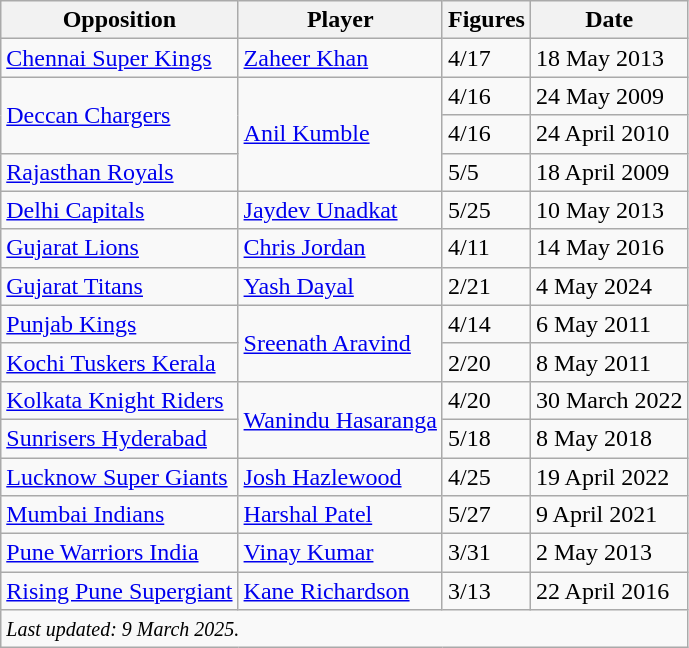<table class="wikitable sortable">
<tr>
<th>Opposition</th>
<th>Player</th>
<th>Figures</th>
<th>Date</th>
</tr>
<tr>
<td><a href='#'>Chennai Super Kings</a></td>
<td><a href='#'>Zaheer Khan</a></td>
<td>4/17</td>
<td>18 May 2013</td>
</tr>
<tr>
<td rowspan="2"><a href='#'>Deccan Chargers</a></td>
<td rowspan="3"><a href='#'>Anil Kumble</a></td>
<td>4/16</td>
<td>24 May 2009</td>
</tr>
<tr>
<td>4/16</td>
<td>24 April 2010</td>
</tr>
<tr>
<td><a href='#'>Rajasthan Royals</a></td>
<td>5/5</td>
<td>18 April 2009</td>
</tr>
<tr>
<td><a href='#'>Delhi Capitals</a></td>
<td><a href='#'>Jaydev Unadkat</a></td>
<td>5/25</td>
<td>10 May 2013</td>
</tr>
<tr>
<td><a href='#'>Gujarat Lions</a></td>
<td><a href='#'>Chris Jordan</a></td>
<td>4/11</td>
<td>14 May 2016</td>
</tr>
<tr>
<td><a href='#'>Gujarat Titans</a></td>
<td><a href='#'>Yash Dayal</a></td>
<td>2/21</td>
<td>4 May 2024</td>
</tr>
<tr>
<td><a href='#'>Punjab Kings</a></td>
<td rowspan="2"><a href='#'>Sreenath Aravind</a></td>
<td>4/14</td>
<td>6 May 2011</td>
</tr>
<tr>
<td><a href='#'>Kochi Tuskers Kerala</a></td>
<td>2/20</td>
<td>8 May 2011</td>
</tr>
<tr>
<td><a href='#'>Kolkata Knight Riders</a></td>
<td rowspan="2"><a href='#'>Wanindu Hasaranga</a></td>
<td>4/20</td>
<td>30 March 2022</td>
</tr>
<tr>
<td><a href='#'>Sunrisers Hyderabad</a></td>
<td>5/18</td>
<td>8 May 2018</td>
</tr>
<tr>
<td><a href='#'>Lucknow Super Giants</a></td>
<td><a href='#'>Josh Hazlewood</a></td>
<td>4/25</td>
<td>19 April 2022</td>
</tr>
<tr>
<td><a href='#'>Mumbai Indians</a></td>
<td><a href='#'>Harshal Patel</a></td>
<td>5/27</td>
<td>9 April 2021</td>
</tr>
<tr>
<td><a href='#'>Pune Warriors India</a></td>
<td><a href='#'>Vinay Kumar</a></td>
<td>3/31</td>
<td>2 May 2013</td>
</tr>
<tr>
<td><a href='#'>Rising Pune Supergiant</a></td>
<td><a href='#'>Kane Richardson</a></td>
<td>3/13</td>
<td>22 April 2016</td>
</tr>
<tr class=sortbottom>
<td colspan="4"><small><em>Last updated: 9 March 2025.</em></small></td>
</tr>
</table>
